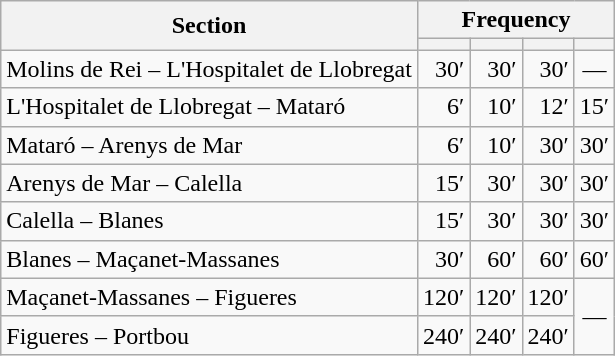<table class="wikitable sortable">
<tr>
<th rowspan=2>Section</th>
<th colspan=4>Frequency</th>
</tr>
<tr>
<th data-sort-type="number"></th>
<th data-sort-type="number"></th>
<th data-sort-type="number"></th>
<th data-sort-type="number"></th>
</tr>
<tr>
<td>Molins de Rei – L'Hospitalet de Llobregat</td>
<td align=right>30′</td>
<td align=right>30′</td>
<td align=right>30′</td>
<td align=center>—</td>
</tr>
<tr>
<td>L'Hospitalet de Llobregat – Mataró</td>
<td align=right>6′</td>
<td align=right>10′</td>
<td align=right>12′</td>
<td align=right>15′</td>
</tr>
<tr>
<td>Mataró – Arenys de Mar</td>
<td align=right>6′</td>
<td align=right>10′</td>
<td align=right>30′</td>
<td align=right>30′</td>
</tr>
<tr>
<td>Arenys de Mar – Calella</td>
<td align=right>15′</td>
<td align=right>30′</td>
<td align=right>30′</td>
<td align=right>30′</td>
</tr>
<tr>
<td>Calella – Blanes</td>
<td align=right>15′</td>
<td align=right>30′</td>
<td align=right>30′</td>
<td align=right>30′</td>
</tr>
<tr>
<td>Blanes – Maçanet-Massanes</td>
<td align=right>30′</td>
<td align=right>60′</td>
<td align=right>60′</td>
<td align=right>60′</td>
</tr>
<tr>
<td>Maçanet-Massanes – Figueres</td>
<td align=right>120′</td>
<td align=right>120′</td>
<td align=right>120′</td>
<td align=center rowspan=2>—</td>
</tr>
<tr>
<td>Figueres – Portbou</td>
<td align=right>240′</td>
<td align=right>240′</td>
<td align=right>240′</td>
</tr>
</table>
